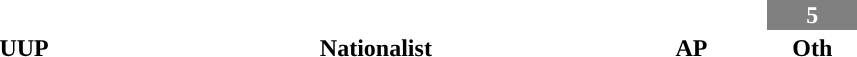<table style="width:50%; text-align:center;">
<tr style="color:white;">
<td style="background:"><strong>38</strong></td>
<td style="background:"><strong>7</strong></td>
<td style="background:"><strong>2</strong></td>
<td style="background:grey; width:9.6%;"><strong>5</strong></td>
</tr>
<tr>
<td><span><strong>UUP</strong></span></td>
<td><span><strong>Nationalist</strong></span></td>
<td><span><strong>AP</strong></span></td>
<td><span><strong>Oth</strong></span></td>
</tr>
</table>
